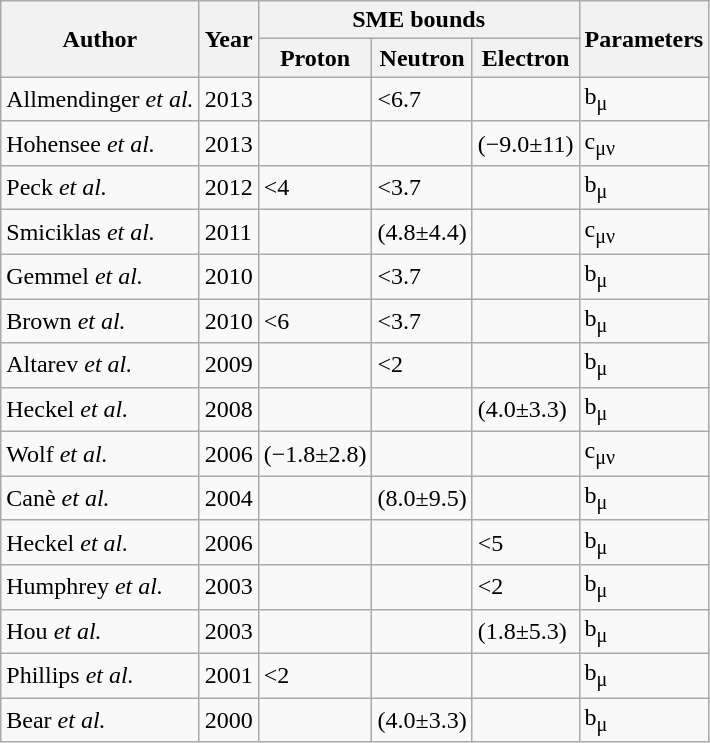<table class=wikitable>
<tr>
<th rowspan=2>Author</th>
<th rowspan=2>Year</th>
<th colspan=3>SME bounds</th>
<th rowspan=2>Parameters</th>
</tr>
<tr>
<th>Proton</th>
<th>Neutron</th>
<th>Electron</th>
</tr>
<tr>
<td>Allmendinger <em>et al.</em></td>
<td>2013</td>
<td></td>
<td><6.7</td>
<td></td>
<td>b<sub>μ</sub></td>
</tr>
<tr>
<td>Hohensee <em>et al.</em></td>
<td>2013</td>
<td></td>
<td></td>
<td>(−9.0±11)</td>
<td>c<sub>μν</sub></td>
</tr>
<tr>
<td>Peck <em>et al.</em></td>
<td>2012</td>
<td><4</td>
<td><3.7</td>
<td></td>
<td>b<sub>μ</sub></td>
</tr>
<tr>
<td>Smiciklas <em>et al.</em></td>
<td>2011</td>
<td></td>
<td>(4.8±4.4)</td>
<td></td>
<td>c<sub>μν</sub></td>
</tr>
<tr>
<td>Gemmel <em>et al.</em></td>
<td>2010</td>
<td></td>
<td><3.7</td>
<td></td>
<td>b<sub>μ</sub></td>
</tr>
<tr>
<td>Brown <em>et al.</em></td>
<td>2010</td>
<td><6</td>
<td><3.7</td>
<td></td>
<td>b<sub>μ</sub></td>
</tr>
<tr>
<td>Altarev <em>et al.</em></td>
<td>2009</td>
<td></td>
<td><2</td>
<td></td>
<td>b<sub>μ</sub></td>
</tr>
<tr>
<td>Heckel <em>et al.</em></td>
<td>2008</td>
<td></td>
<td></td>
<td>(4.0±3.3)</td>
<td>b<sub>μ</sub></td>
</tr>
<tr>
<td>Wolf <em>et al.</em></td>
<td>2006</td>
<td>(−1.8±2.8)</td>
<td></td>
<td></td>
<td>c<sub>μν</sub></td>
</tr>
<tr>
<td>Canè <em>et al.</em></td>
<td>2004</td>
<td></td>
<td>(8.0±9.5)</td>
<td></td>
<td>b<sub>μ</sub></td>
</tr>
<tr>
<td>Heckel <em>et al.</em></td>
<td>2006</td>
<td></td>
<td></td>
<td><5</td>
<td>b<sub>μ</sub></td>
</tr>
<tr>
<td>Humphrey <em>et al.</em></td>
<td>2003</td>
<td></td>
<td></td>
<td><2</td>
<td>b<sub>μ</sub></td>
</tr>
<tr>
<td>Hou <em>et al.</em></td>
<td>2003</td>
<td></td>
<td></td>
<td>(1.8±5.3)</td>
<td>b<sub>μ</sub></td>
</tr>
<tr>
<td>Phillips <em>et al.</em></td>
<td>2001</td>
<td><2</td>
<td></td>
<td></td>
<td>b<sub>μ</sub></td>
</tr>
<tr>
<td>Bear <em>et al.</em></td>
<td>2000</td>
<td></td>
<td>(4.0±3.3)</td>
<td></td>
<td>b<sub>μ</sub></td>
</tr>
</table>
